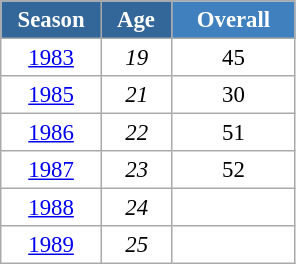<table class="wikitable" style="font-size:95%; text-align:center; border:grey solid 1px; border-collapse:collapse; background:#ffffff;">
<tr>
<th style="background-color:#369; color:white; width:60px;"> Season </th>
<th style="background-color:#369; color:white; width:40px;"> Age </th>
<th style="background-color:#4180be; color:white; width:75px;">Overall</th>
</tr>
<tr>
<td><a href='#'>1983</a></td>
<td><em>19</em></td>
<td>45</td>
</tr>
<tr>
<td><a href='#'>1985</a></td>
<td><em>21</em></td>
<td>30</td>
</tr>
<tr>
<td><a href='#'>1986</a></td>
<td><em>22</em></td>
<td>51</td>
</tr>
<tr>
<td><a href='#'>1987</a></td>
<td><em>23</em></td>
<td>52</td>
</tr>
<tr>
<td><a href='#'>1988</a></td>
<td><em>24</em></td>
<td></td>
</tr>
<tr>
<td><a href='#'>1989</a></td>
<td><em>25</em></td>
<td></td>
</tr>
</table>
